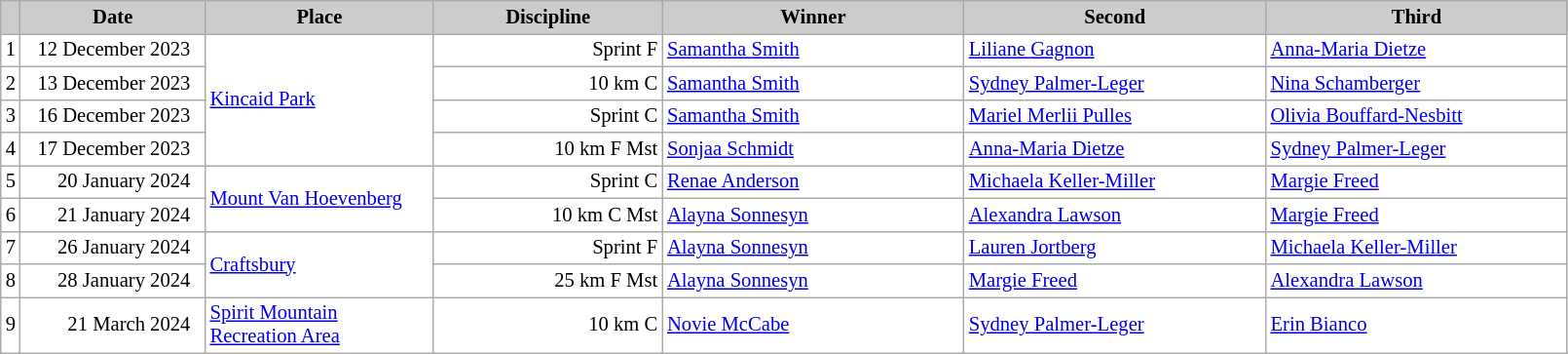<table class="wikitable plainrowheaders" style="background:#fff; font-size:86%; line-height:16px; border:grey solid 1px; border-collapse:collapse;">
<tr style="background:#ccc; text-align:center;">
<th scope="col" style="background:#ccc; width=30 px;"></th>
<th scope="col" style="background:#ccc; width:120px;">Date</th>
<th scope="col" style="background:#ccc; width:150px;">Place</th>
<th scope="col" style="background:#ccc; width:150px;">Discipline</th>
<th scope="col" style="background:#ccc; width:200px;">Winner</th>
<th scope="col" style="background:#ccc; width:200px;">Second</th>
<th scope="col" style="background:#ccc; width:200px;">Third</th>
</tr>
<tr>
<td align=center>1</td>
<td align=right>12 December 2023  </td>
<td rowspan=4> <a href='#'>Kincaid Park</a></td>
<td align=right>Sprint F</td>
<td> <a href='#'>Samantha Smith</a></td>
<td> <a href='#'>Liliane Gagnon</a></td>
<td> <a href='#'>Anna-Maria Dietze</a></td>
</tr>
<tr>
<td align=center>2</td>
<td align=right>13 December 2023  </td>
<td align=right>10 km C</td>
<td> <a href='#'>Samantha Smith</a></td>
<td> <a href='#'>Sydney Palmer-Leger</a></td>
<td> <a href='#'>Nina Schamberger</a></td>
</tr>
<tr>
<td align=center>3</td>
<td align=right>16 December 2023  </td>
<td align=right>Sprint C</td>
<td> <a href='#'>Samantha Smith</a></td>
<td> <a href='#'>Mariel Merlii Pulles</a></td>
<td> <a href='#'>Olivia Bouffard-Nesbitt</a></td>
</tr>
<tr>
<td align=center>4</td>
<td align=right>17 December 2023  </td>
<td align=right>10 km F Mst</td>
<td> <a href='#'>Sonjaa Schmidt</a></td>
<td> <a href='#'>Anna-Maria Dietze</a></td>
<td> <a href='#'>Sydney Palmer-Leger</a></td>
</tr>
<tr>
<td align=center>5</td>
<td align=right>20 January 2024  </td>
<td rowspan=2> <a href='#'>Mount Van Hoevenberg</a></td>
<td align=right>Sprint C</td>
<td> <a href='#'>Renae Anderson</a></td>
<td> <a href='#'>Michaela Keller-Miller</a></td>
<td> <a href='#'>Margie Freed</a></td>
</tr>
<tr>
<td align=center>6</td>
<td align=right>21 January 2024  </td>
<td align=right>10 km C Mst</td>
<td> <a href='#'>Alayna Sonnesyn</a></td>
<td> <a href='#'>Alexandra Lawson</a></td>
<td> <a href='#'>Margie Freed</a></td>
</tr>
<tr>
<td align=center>7</td>
<td align=right>26 January 2024  </td>
<td rowspan=2> <a href='#'>Craftsbury</a></td>
<td align=right>Sprint F</td>
<td> <a href='#'>Alayna Sonnesyn</a></td>
<td> <a href='#'>Lauren Jortberg</a></td>
<td> <a href='#'>Michaela Keller-Miller</a></td>
</tr>
<tr>
<td align=center>8</td>
<td align=right>28 January 2024  </td>
<td align=right>25 km F Mst</td>
<td> <a href='#'>Alayna Sonnesyn</a></td>
<td> <a href='#'>Margie Freed</a></td>
<td> <a href='#'>Alexandra Lawson</a></td>
</tr>
<tr>
<td align=center>9</td>
<td align=right>21 March 2024  </td>
<td rowspan=4> <a href='#'>Spirit Mountain Recreation Area</a></td>
<td align=right>10 km C</td>
<td> <a href='#'>Novie McCabe</a></td>
<td> <a href='#'>Sydney Palmer-Leger</a></td>
<td> <a href='#'>Erin Bianco</a></td>
</tr>
</table>
